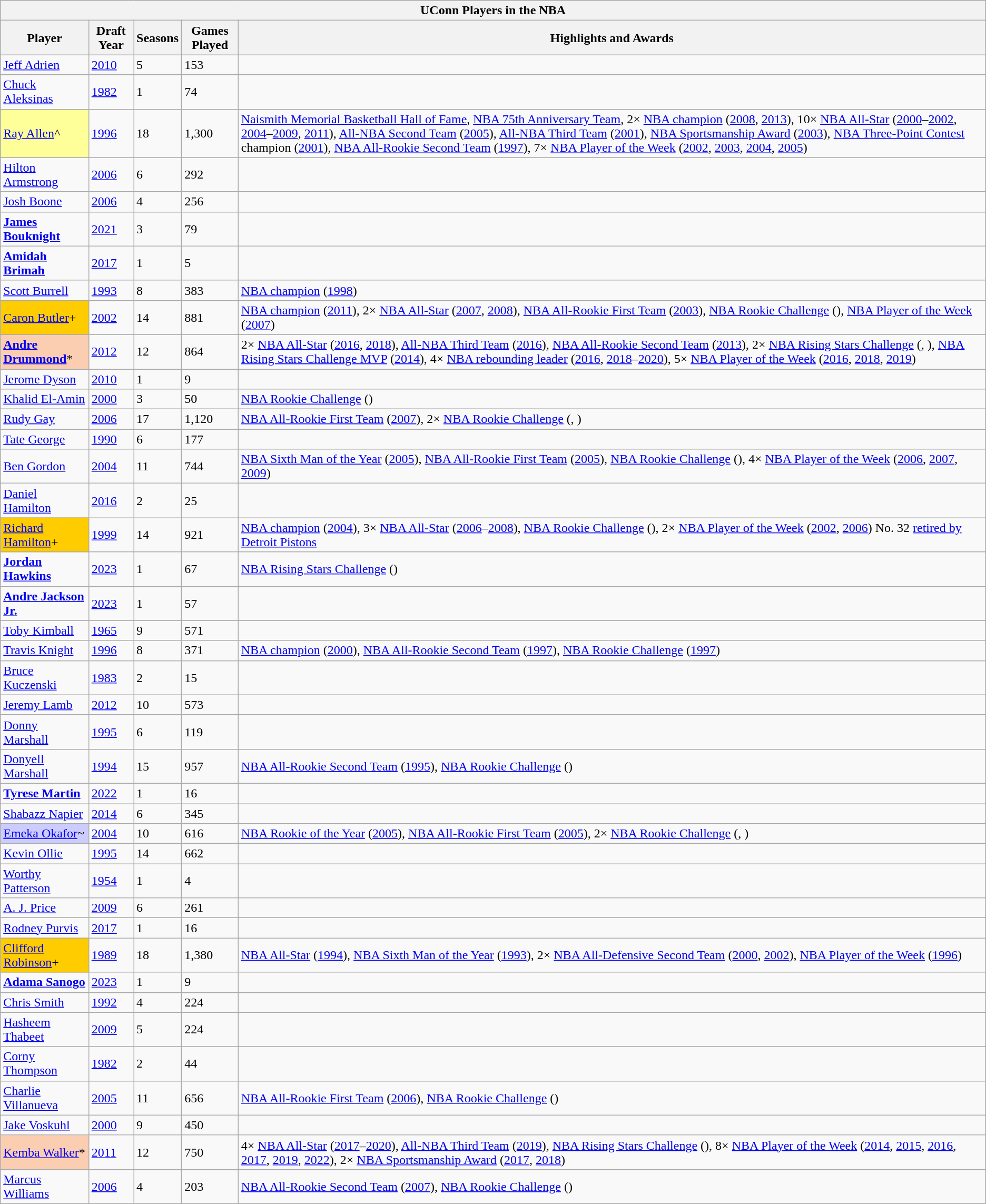<table class="wikitable sortable">
<tr>
<th colspan="5">UConn Players in the NBA</th>
</tr>
<tr>
<th>Player</th>
<th>Draft Year</th>
<th>Seasons</th>
<th>Games Played</th>
<th>Highlights and Awards</th>
</tr>
<tr>
<td><a href='#'>Jeff Adrien</a></td>
<td><a href='#'>2010</a></td>
<td>5</td>
<td>153</td>
<td></td>
</tr>
<tr>
<td><a href='#'>Chuck Aleksinas</a></td>
<td><a href='#'>1982</a></td>
<td>1</td>
<td>74</td>
<td></td>
</tr>
<tr>
<td bgcolor="#FFFF99"><a href='#'>Ray Allen</a>^</td>
<td><a href='#'>1996</a></td>
<td>18</td>
<td>1,300</td>
<td><a href='#'>Naismith Memorial Basketball Hall of Fame</a>, <a href='#'>NBA 75th Anniversary Team</a>, 2× <a href='#'>NBA champion</a> (<a href='#'>2008</a>, <a href='#'>2013</a>), 10× <a href='#'>NBA All-Star</a> (<a href='#'>2000</a>–<a href='#'>2002</a>, <a href='#'>2004</a>–<a href='#'>2009</a>, <a href='#'>2011</a>), <a href='#'>All-NBA Second Team</a> (<a href='#'>2005</a>), <a href='#'>All-NBA Third Team</a> (<a href='#'>2001</a>), <a href='#'>NBA Sportsmanship Award</a> (<a href='#'>2003</a>), <a href='#'>NBA Three-Point Contest</a> champion (<a href='#'>2001</a>), <a href='#'>NBA All-Rookie Second Team</a> (<a href='#'>1997</a>), 7× <a href='#'>NBA Player of the Week</a> (<a href='#'>2002</a>, <a href='#'>2003</a>, <a href='#'>2004</a>, <a href='#'>2005</a>)</td>
</tr>
<tr>
<td><a href='#'>Hilton Armstrong</a></td>
<td><a href='#'>2006</a></td>
<td>6</td>
<td>292</td>
<td></td>
</tr>
<tr>
<td><a href='#'>Josh Boone</a></td>
<td><a href='#'>2006</a></td>
<td>4</td>
<td>256</td>
<td></td>
</tr>
<tr>
<td><strong><a href='#'>James Bouknight</a></strong></td>
<td><a href='#'>2021</a></td>
<td>3</td>
<td>79</td>
<td></td>
</tr>
<tr>
<td><a href='#'><strong>Amidah Brimah</strong></a></td>
<td><a href='#'>2017</a></td>
<td>1</td>
<td>5</td>
<td></td>
</tr>
<tr>
<td><a href='#'>Scott Burrell</a></td>
<td><a href='#'>1993</a></td>
<td>8</td>
<td>383</td>
<td><a href='#'>NBA champion</a> (<a href='#'>1998</a>)</td>
</tr>
<tr>
<td bgcolor="#FFCC00"><a href='#'>Caron Butler</a>+</td>
<td><a href='#'>2002</a></td>
<td>14</td>
<td>881</td>
<td><a href='#'>NBA champion</a> (<a href='#'>2011</a>), 2× <a href='#'>NBA All-Star</a> (<a href='#'>2007</a>, <a href='#'>2008</a>), <a href='#'>NBA All-Rookie First Team</a> (<a href='#'>2003</a>), <a href='#'>NBA Rookie Challenge</a> (), <a href='#'>NBA Player of the Week</a> (<a href='#'>2007</a>)</td>
</tr>
<tr>
<td bgcolor="#FBCEB1"><strong><a href='#'>Andre Drummond</a></strong>*</td>
<td><a href='#'>2012</a></td>
<td>12</td>
<td>864</td>
<td>2× <a href='#'>NBA All-Star</a> (<a href='#'>2016</a>, <a href='#'>2018</a>), <a href='#'>All-NBA Third Team</a> (<a href='#'>2016</a>), <a href='#'>NBA All-Rookie Second Team</a> (<a href='#'>2013</a>), 2× <a href='#'>NBA Rising Stars Challenge</a> (, ), <a href='#'>NBA Rising Stars Challenge MVP</a> (<a href='#'>2014</a>), 4× <a href='#'>NBA rebounding leader</a> (<a href='#'>2016</a>, <a href='#'>2018</a>–<a href='#'>2020</a>), 5× <a href='#'>NBA Player of the Week</a> (<a href='#'>2016</a>, <a href='#'>2018</a>, <a href='#'>2019</a>)</td>
</tr>
<tr>
<td><a href='#'>Jerome Dyson</a></td>
<td><a href='#'>2010</a></td>
<td>1</td>
<td>9</td>
<td></td>
</tr>
<tr>
<td><a href='#'>Khalid El-Amin</a></td>
<td><a href='#'>2000</a></td>
<td>3</td>
<td>50</td>
<td><a href='#'>NBA Rookie Challenge</a> ()</td>
</tr>
<tr>
<td><a href='#'>Rudy Gay</a></td>
<td><a href='#'>2006</a></td>
<td>17</td>
<td>1,120</td>
<td><a href='#'>NBA All-Rookie First Team</a> (<a href='#'>2007</a>), 2× <a href='#'>NBA Rookie Challenge</a> (, )</td>
</tr>
<tr>
<td><a href='#'>Tate George</a></td>
<td><a href='#'>1990</a></td>
<td>6</td>
<td>177</td>
<td></td>
</tr>
<tr>
<td><a href='#'>Ben Gordon</a></td>
<td><a href='#'>2004</a></td>
<td>11</td>
<td>744</td>
<td><a href='#'>NBA Sixth Man of the Year</a> (<a href='#'>2005</a>), <a href='#'>NBA All-Rookie First Team</a> (<a href='#'>2005</a>), <a href='#'>NBA Rookie Challenge</a> (), 4× <a href='#'>NBA Player of the Week</a> (<a href='#'>2006</a>, <a href='#'>2007</a>, <a href='#'>2009</a>)</td>
</tr>
<tr>
<td><a href='#'>Daniel Hamilton</a></td>
<td><a href='#'>2016</a></td>
<td>2</td>
<td>25</td>
<td></td>
</tr>
<tr>
<td bgcolor="#FFCC00"><a href='#'>Richard Hamilton</a>+</td>
<td><a href='#'>1999</a></td>
<td>14</td>
<td>921</td>
<td><a href='#'>NBA champion</a> (<a href='#'>2004</a>), 3× <a href='#'>NBA All-Star</a> (<a href='#'>2006</a>–<a href='#'>2008</a>), <a href='#'>NBA Rookie Challenge</a> (), 2× <a href='#'>NBA Player of the Week</a> (<a href='#'>2002</a>, <a href='#'>2006</a>) No. 32 <a href='#'>retired by Detroit Pistons</a></td>
</tr>
<tr>
<td><strong><a href='#'>Jordan Hawkins</a></strong></td>
<td><a href='#'>2023</a></td>
<td>1</td>
<td>67</td>
<td><a href='#'>NBA Rising Stars Challenge</a> ()</td>
</tr>
<tr>
<td><strong><a href='#'>Andre Jackson Jr.</a></strong></td>
<td><a href='#'>2023</a></td>
<td>1</td>
<td>57</td>
<td></td>
</tr>
<tr>
<td><a href='#'>Toby Kimball</a></td>
<td><a href='#'>1965</a></td>
<td>9</td>
<td>571</td>
<td></td>
</tr>
<tr>
<td><a href='#'>Travis Knight</a></td>
<td><a href='#'>1996</a></td>
<td>8</td>
<td>371</td>
<td><a href='#'>NBA champion</a> (<a href='#'>2000</a>), <a href='#'>NBA All-Rookie Second Team</a> (<a href='#'>1997</a>), <a href='#'>NBA Rookie Challenge</a> (<a href='#'>1997</a>)</td>
</tr>
<tr>
<td><a href='#'>Bruce Kuczenski</a></td>
<td><a href='#'>1983</a></td>
<td>2</td>
<td>15</td>
<td></td>
</tr>
<tr>
<td><a href='#'>Jeremy Lamb</a></td>
<td><a href='#'>2012</a></td>
<td>10</td>
<td>573</td>
<td></td>
</tr>
<tr>
<td><a href='#'>Donny Marshall</a></td>
<td><a href='#'>1995</a></td>
<td>6</td>
<td>119</td>
<td></td>
</tr>
<tr>
<td><a href='#'>Donyell Marshall</a></td>
<td><a href='#'>1994</a></td>
<td>15</td>
<td>957</td>
<td><a href='#'>NBA All-Rookie Second Team</a> (<a href='#'>1995</a>), <a href='#'>NBA Rookie Challenge</a> ()</td>
</tr>
<tr>
<td><strong><a href='#'>Tyrese Martin</a></strong></td>
<td><a href='#'>2022</a></td>
<td>1</td>
<td>16</td>
<td></td>
</tr>
<tr>
<td><a href='#'>Shabazz Napier</a></td>
<td><a href='#'>2014</a></td>
<td>6</td>
<td>345</td>
<td></td>
</tr>
<tr>
<td bgcolor="#CCCCFF"><a href='#'>Emeka Okafor</a>~</td>
<td><a href='#'>2004</a></td>
<td>10</td>
<td>616</td>
<td><a href='#'>NBA Rookie of the Year</a> (<a href='#'>2005</a>), <a href='#'>NBA All-Rookie First Team</a> (<a href='#'>2005</a>), 2× <a href='#'>NBA Rookie Challenge</a> (, )</td>
</tr>
<tr>
<td><a href='#'>Kevin Ollie</a></td>
<td><a href='#'>1995</a></td>
<td>14</td>
<td>662</td>
<td></td>
</tr>
<tr>
<td><a href='#'>Worthy Patterson</a></td>
<td><a href='#'>1954</a></td>
<td>1</td>
<td>4</td>
<td></td>
</tr>
<tr>
<td><a href='#'>A. J. Price</a></td>
<td><a href='#'>2009</a></td>
<td>6</td>
<td>261</td>
<td></td>
</tr>
<tr>
<td><a href='#'>Rodney Purvis</a></td>
<td><a href='#'>2017</a></td>
<td>1</td>
<td>16</td>
<td></td>
</tr>
<tr>
<td bgcolor="#FFCC00"><a href='#'>Clifford Robinson</a>+</td>
<td><a href='#'>1989</a></td>
<td>18</td>
<td>1,380</td>
<td><a href='#'>NBA All-Star</a> (<a href='#'>1994</a>), <a href='#'>NBA Sixth Man of the Year</a> (<a href='#'>1993</a>), 2× <a href='#'>NBA All-Defensive Second Team</a> (<a href='#'>2000</a>, <a href='#'>2002</a>), <a href='#'>NBA Player of the Week</a> (<a href='#'>1996</a>)</td>
</tr>
<tr>
<td><strong><a href='#'>Adama Sanogo</a></strong></td>
<td><a href='#'>2023</a></td>
<td>1</td>
<td>9</td>
<td></td>
</tr>
<tr>
<td><a href='#'>Chris Smith</a></td>
<td><a href='#'>1992</a></td>
<td>4</td>
<td>224</td>
<td></td>
</tr>
<tr>
<td><a href='#'>Hasheem Thabeet</a></td>
<td><a href='#'>2009</a></td>
<td>5</td>
<td>224</td>
<td></td>
</tr>
<tr>
<td><a href='#'>Corny Thompson</a></td>
<td><a href='#'>1982</a></td>
<td>2</td>
<td>44</td>
<td></td>
</tr>
<tr>
<td><a href='#'>Charlie Villanueva</a></td>
<td><a href='#'>2005</a></td>
<td>11</td>
<td>656</td>
<td><a href='#'>NBA All-Rookie First Team</a> (<a href='#'>2006</a>), <a href='#'>NBA Rookie Challenge</a> ()</td>
</tr>
<tr>
<td><a href='#'>Jake Voskuhl</a></td>
<td><a href='#'>2000</a></td>
<td>9</td>
<td>450</td>
<td></td>
</tr>
<tr>
<td bgcolor="#FBCEB1"><a href='#'>Kemba Walker</a>*</td>
<td><a href='#'>2011</a></td>
<td>12</td>
<td>750</td>
<td>4× <a href='#'>NBA All-Star</a> (<a href='#'>2017</a>–<a href='#'>2020</a>), <a href='#'>All-NBA Third Team</a> (<a href='#'>2019</a>), <a href='#'>NBA Rising Stars Challenge</a> (), 8× <a href='#'>NBA Player of the Week</a> (<a href='#'>2014</a>, <a href='#'>2015</a>, <a href='#'>2016</a>, <a href='#'>2017</a>, <a href='#'>2019</a>, <a href='#'>2022</a>), 2× <a href='#'>NBA Sportsmanship Award</a> (<a href='#'>2017</a>, <a href='#'>2018</a>)</td>
</tr>
<tr>
<td><a href='#'>Marcus Williams</a></td>
<td><a href='#'>2006</a></td>
<td>4</td>
<td>203</td>
<td><a href='#'>NBA All-Rookie Second Team</a> (<a href='#'>2007</a>), <a href='#'>NBA Rookie Challenge</a> ()</td>
</tr>
</table>
